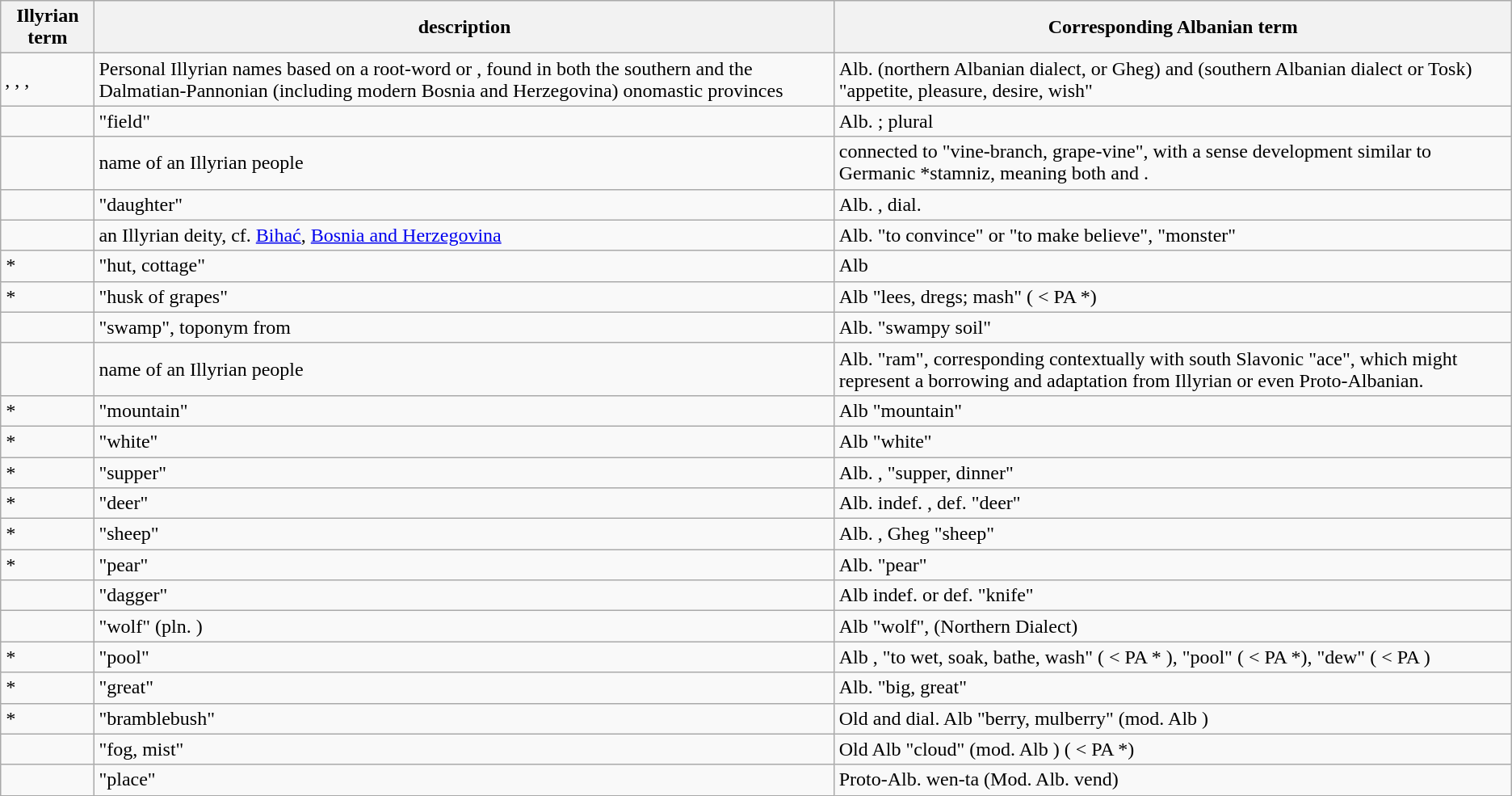<table class="wikitable">
<tr>
<th>Illyrian term</th>
<th>description</th>
<th>Corresponding Albanian term</th>
</tr>
<tr>
<td>, , , </td>
<td>Personal Illyrian names based on a root-word  or , found in both the southern and the Dalmatian-Pannonian (including modern Bosnia and Herzegovina) onomastic provinces</td>
<td>Alb.  (northern Albanian dialect, or Gheg) and  (southern Albanian dialect or Tosk) "appetite, pleasure, desire, wish"</td>
</tr>
<tr>
<td></td>
<td>"field"</td>
<td>Alb. ; plural </td>
</tr>
<tr>
<td></td>
<td>name of an Illyrian people</td>
<td>connected to  "vine-branch, grape-vine", with a sense development similar to Germanic *stamniz, meaning both  and .</td>
</tr>
<tr>
<td></td>
<td>"daughter"</td>
<td>Alb. , dial. </td>
</tr>
<tr>
<td></td>
<td>an Illyrian deity, cf. <a href='#'>Bihać</a>, <a href='#'>Bosnia and Herzegovina</a></td>
<td>Alb.  "to convince" or "to make believe",  "monster"</td>
</tr>
<tr>
<td><em>*</em></td>
<td>"hut, cottage"</td>
<td>Alb </td>
</tr>
<tr>
<td><em>*</em></td>
<td>"husk of grapes"</td>
<td>Alb  "lees, dregs; mash" ( < PA *)</td>
</tr>
<tr>
<td></td>
<td>"swamp", toponym from </td>
<td>Alb.  "swampy soil"</td>
</tr>
<tr>
<td></td>
<td>name of an Illyrian people</td>
<td>Alb.  "ram", corresponding contextually with south Slavonic  "ace", which might represent a borrowing and adaptation from Illyrian or even Proto-Albanian.</td>
</tr>
<tr>
<td><em>*</em></td>
<td>"mountain"</td>
<td>Alb  "mountain"</td>
</tr>
<tr>
<td><em>*</em></td>
<td>"white"</td>
<td>Alb  "white"</td>
</tr>
<tr>
<td><em>*</em></td>
<td>"supper"</td>
<td>Alb. ,  "supper, dinner"</td>
</tr>
<tr>
<td><em>*</em></td>
<td>"deer"</td>
<td>Alb. indef. , def.  "deer"</td>
</tr>
<tr>
<td><em>*</em></td>
<td>"sheep"</td>
<td>Alb. , Gheg  "sheep"</td>
</tr>
<tr>
<td><em>*</em></td>
<td>"pear"</td>
<td>Alb.  "pear"</td>
</tr>
<tr>
<td></td>
<td>"dagger"</td>
<td>Alb indef.  or def.  "knife"</td>
</tr>
<tr>
<td></td>
<td>"wolf" (pln. )</td>
<td>Alb  "wolf",  (Northern Dialect)</td>
</tr>
<tr>
<td><em>*</em></td>
<td>"pool"</td>
<td>Alb ,  "to wet, soak, bathe, wash" ( < PA * ),  "pool" ( < PA *),  "dew" ( < PA )</td>
</tr>
<tr>
<td><em>*</em></td>
<td>"great"</td>
<td>Alb.  "big, great"</td>
</tr>
<tr>
<td><em>*</em></td>
<td>"bramblebush"</td>
<td>Old and dial. Alb  "berry, mulberry" (mod. Alb )</td>
</tr>
<tr>
<td></td>
<td>"fog, mist"</td>
<td>Old Alb  "cloud" (mod. Alb ) ( < PA *)</td>
</tr>
<tr>
<td></td>
<td>"place"</td>
<td>Proto-Alb. wen-ta (Mod. Alb. vend)</td>
</tr>
</table>
